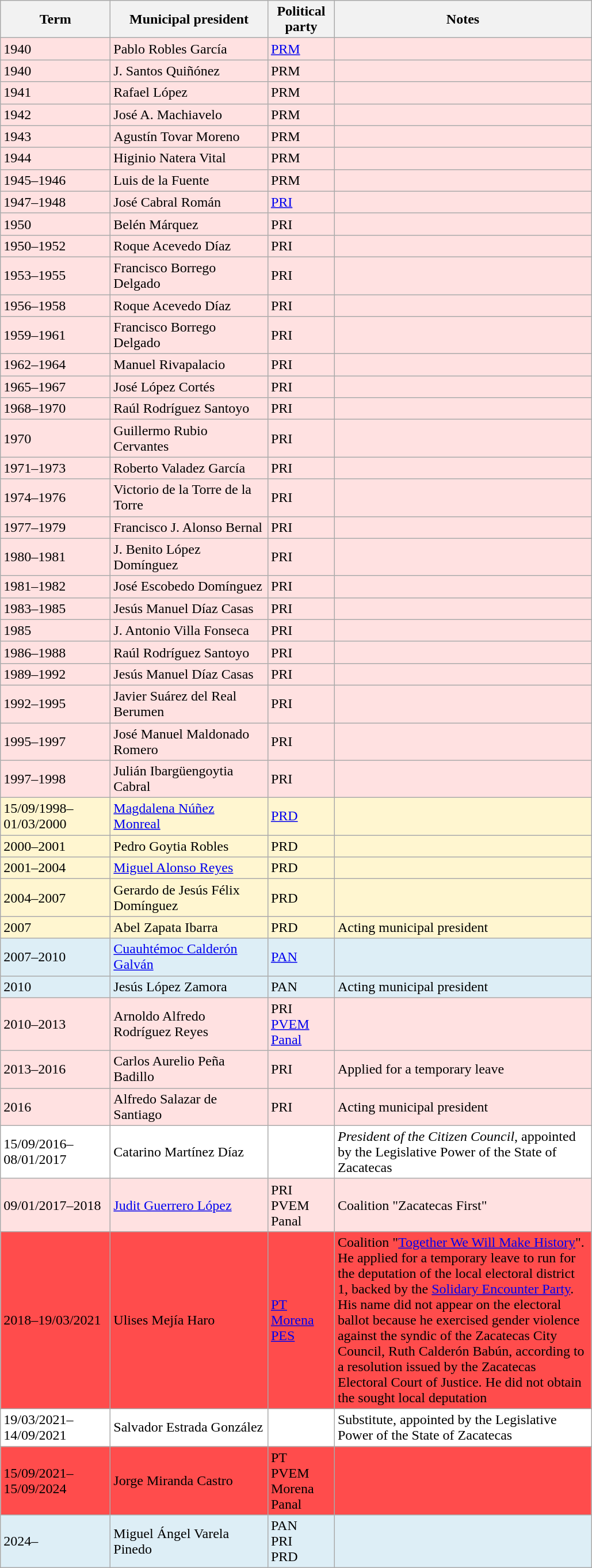<table class="wikitable">
<tr>
<th width=120px>Term</th>
<th width=175px>Municipal president</th>
<th width=70px>Political party</th>
<th width=290px>Notes</th>
</tr>
<tr style="background:#ffe1e1">
<td>1940</td>
<td>Pablo Robles García</td>
<td><a href='#'>PRM</a> </td>
<td></td>
</tr>
<tr style="background:#ffe1e1">
<td>1940</td>
<td>J. Santos Quiñónez</td>
<td>PRM </td>
<td></td>
</tr>
<tr style="background:#ffe1e1">
<td>1941</td>
<td>Rafael López</td>
<td>PRM </td>
<td></td>
</tr>
<tr style="background:#ffe1e1">
<td>1942</td>
<td>José A. Machiavelo</td>
<td>PRM </td>
<td></td>
</tr>
<tr style="background:#ffe1e1">
<td>1943</td>
<td>Agustín Tovar Moreno</td>
<td>PRM </td>
<td></td>
</tr>
<tr style="background:#ffe1e1">
<td>1944</td>
<td>Higinio Natera Vital</td>
<td>PRM </td>
<td></td>
</tr>
<tr style="background:#ffe1e1">
<td>1945–1946</td>
<td>Luis de la Fuente</td>
<td>PRM </td>
<td></td>
</tr>
<tr style="background:#ffe1e1">
<td>1947–1948</td>
<td>José Cabral Román</td>
<td><a href='#'>PRI</a> </td>
<td></td>
</tr>
<tr style="background:#ffe1e1">
<td>1950</td>
<td>Belén Márquez</td>
<td>PRI </td>
<td></td>
</tr>
<tr style="background:#ffe1e1">
<td>1950–1952</td>
<td>Roque Acevedo Díaz</td>
<td>PRI </td>
<td></td>
</tr>
<tr style="background:#ffe1e1">
<td>1953–1955</td>
<td>Francisco Borrego Delgado</td>
<td>PRI </td>
<td></td>
</tr>
<tr style="background:#ffe1e1">
<td>1956–1958</td>
<td>Roque Acevedo Díaz</td>
<td>PRI </td>
<td></td>
</tr>
<tr style="background:#ffe1e1">
<td>1959–1961</td>
<td>Francisco Borrego Delgado</td>
<td>PRI </td>
<td></td>
</tr>
<tr style="background:#ffe1e1">
<td>1962–1964</td>
<td>Manuel Rivapalacio</td>
<td>PRI </td>
<td></td>
</tr>
<tr style="background:#ffe1e1">
<td>1965–1967</td>
<td>José López Cortés</td>
<td>PRI </td>
<td></td>
</tr>
<tr style="background:#ffe1e1">
<td>1968–1970</td>
<td>Raúl Rodríguez Santoyo</td>
<td>PRI </td>
<td></td>
</tr>
<tr style="background:#ffe1e1">
<td>1970</td>
<td>Guillermo Rubio Cervantes</td>
<td>PRI </td>
<td></td>
</tr>
<tr style="background:#ffe1e1">
<td>1971–1973</td>
<td>Roberto Valadez García</td>
<td>PRI </td>
<td></td>
</tr>
<tr style="background:#ffe1e1">
<td>1974–1976</td>
<td>Victorio de la Torre de la Torre</td>
<td>PRI </td>
<td></td>
</tr>
<tr style="background:#ffe1e1">
<td>1977–1979</td>
<td>Francisco J. Alonso Bernal</td>
<td>PRI </td>
<td></td>
</tr>
<tr style="background:#ffe1e1">
<td>1980–1981</td>
<td>J. Benito López Domínguez</td>
<td>PRI </td>
<td></td>
</tr>
<tr style="background:#ffe1e1">
<td>1981–1982</td>
<td>José Escobedo Domínguez</td>
<td>PRI </td>
<td></td>
</tr>
<tr style="background:#ffe1e1">
<td>1983–1985</td>
<td>Jesús Manuel Díaz Casas</td>
<td>PRI </td>
<td></td>
</tr>
<tr style="background:#ffe1e1">
<td>1985</td>
<td>J. Antonio Villa Fonseca</td>
<td>PRI </td>
<td></td>
</tr>
<tr style="background:#ffe1e1">
<td>1986–1988</td>
<td>Raúl Rodríguez Santoyo</td>
<td>PRI </td>
<td></td>
</tr>
<tr style="background:#ffe1e1">
<td>1989–1992</td>
<td>Jesús Manuel Díaz Casas</td>
<td>PRI </td>
<td></td>
</tr>
<tr style="background:#ffe1e1">
<td>1992–1995</td>
<td>Javier Suárez del Real Berumen</td>
<td>PRI </td>
<td></td>
</tr>
<tr style="background:#ffe1e1">
<td>1995–1997</td>
<td>José Manuel Maldonado Romero</td>
<td>PRI </td>
<td></td>
</tr>
<tr style="background:#ffe1e1">
<td>1997–1998</td>
<td>Julián Ibargüengoytia Cabral</td>
<td>PRI </td>
<td></td>
</tr>
<tr style="background:#fff6d0">
<td>15/09/1998–01/03/2000</td>
<td><a href='#'>Magdalena Núñez Monreal</a></td>
<td><a href='#'>PRD</a> </td>
<td></td>
</tr>
<tr style="background:#fff6d0">
<td>2000–2001</td>
<td>Pedro Goytia Robles</td>
<td>PRD </td>
<td></td>
</tr>
<tr style="background:#fff6d0">
<td>2001–2004</td>
<td><a href='#'>Miguel Alonso Reyes</a></td>
<td>PRD </td>
<td></td>
</tr>
<tr style="background:#fff6d0">
<td>2004–2007</td>
<td>Gerardo de Jesús Félix Domínguez</td>
<td>PRD </td>
<td></td>
</tr>
<tr style="background:#fff6d0">
<td>2007</td>
<td>Abel Zapata Ibarra</td>
<td>PRD </td>
<td>Acting municipal president</td>
</tr>
<tr style="background:#ddeef6">
<td>2007–2010</td>
<td><a href='#'>Cuauhtémoc Calderón Galván</a></td>
<td><a href='#'>PAN</a> </td>
<td></td>
</tr>
<tr style="background:#ddeef6">
<td>2010</td>
<td>Jesús López Zamora</td>
<td>PAN </td>
<td>Acting municipal president</td>
</tr>
<tr style="background:#ffe1e1">
<td>2010–2013</td>
<td>Arnoldo Alfredo Rodríguez Reyes</td>
<td>PRI <br> <a href='#'>PVEM</a> <br> <a href='#'>Panal</a> </td>
<td></td>
</tr>
<tr style="background:#ffe1e1">
<td>2013–2016</td>
<td>Carlos Aurelio Peña Badillo</td>
<td>PRI </td>
<td>Applied for a temporary leave</td>
</tr>
<tr style="background:#ffe1e1">
<td>2016</td>
<td>Alfredo Salazar de Santiago</td>
<td>PRI </td>
<td>Acting municipal president</td>
</tr>
<tr style="background:#ffffff">
<td>15/09/2016–08/01/2017</td>
<td>Catarino Martínez Díaz</td>
<td></td>
<td><em>President of the Citizen Council</em>, appointed by the Legislative Power of the State of Zacatecas</td>
</tr>
<tr style="background:#ffe1e1">
<td>09/01/2017–2018</td>
<td><a href='#'>Judit Guerrero López</a></td>
<td>PRI <br> PVEM <br> Panal </td>
<td>Coalition "Zacatecas First"</td>
</tr>
<tr style="background:#ff4c4c">
<td>2018–19/03/2021</td>
<td>Ulises Mejía Haro</td>
<td><a href='#'>PT</a> <br> <a href='#'>Morena</a> <br> <a href='#'>PES</a> </td>
<td>Coalition "<a href='#'>Together We Will Make History</a>". He applied for a temporary leave to run for the deputation of the local electoral district 1, backed by the <a href='#'>Solidary Encounter Party</a>. His name did not appear on the electoral ballot because he exercised gender violence against the syndic of the Zacatecas City Council, Ruth Calderón Babún, according to a resolution issued by the Zacatecas Electoral Court of Justice. He did not obtain the sought local deputation</td>
</tr>
<tr style="background:#ffffff">
<td>19/03/2021–14/09/2021</td>
<td>Salvador Estrada González</td>
<td></td>
<td>Substitute, appointed by the Legislative Power of the State of Zacatecas</td>
</tr>
<tr style="background:#ff4c4c">
<td>15/09/2021–15/09/2024</td>
<td>Jorge Miranda Castro</td>
<td>PT <br> PVEM <br> Morena <br> Panal </td>
<td></td>
</tr>
<tr style="background:#ddeef6">
<td>2024–</td>
<td>Miguel Ángel Varela Pinedo</td>
<td>PAN <br> PRI <br> PRD <br></td>
<td></td>
</tr>
</table>
